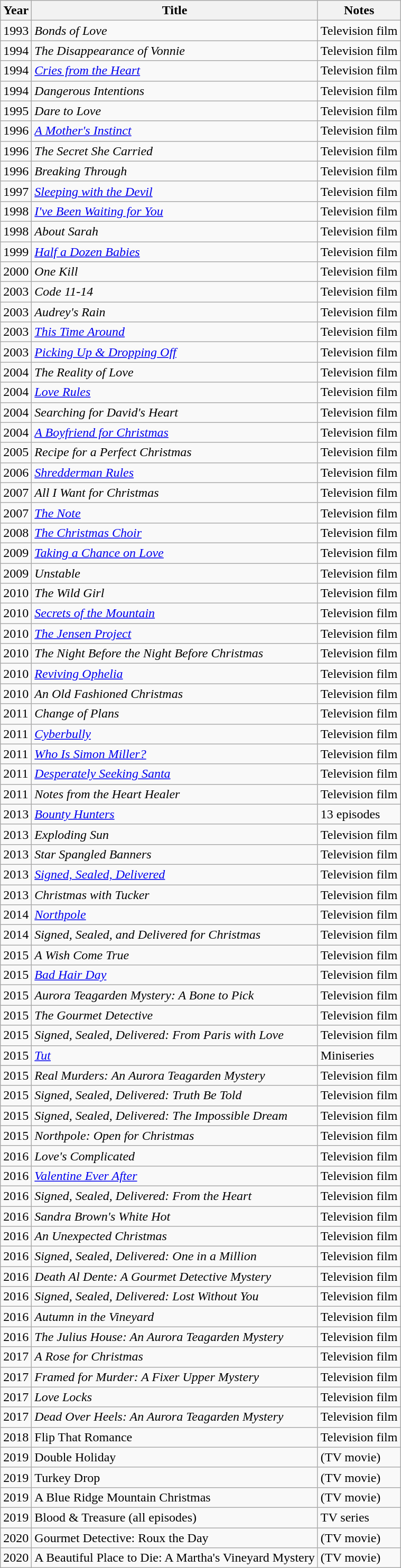<table class="wikitable sortable">
<tr>
<th>Year</th>
<th>Title</th>
<th>Notes</th>
</tr>
<tr>
<td>1993</td>
<td><em>Bonds of Love</em></td>
<td>Television film</td>
</tr>
<tr>
<td>1994</td>
<td><em>The Disappearance of Vonnie</em></td>
<td>Television film</td>
</tr>
<tr>
<td>1994</td>
<td><em><a href='#'>Cries from the Heart</a></em></td>
<td>Television film</td>
</tr>
<tr>
<td>1994</td>
<td><em>Dangerous Intentions</em></td>
<td>Television film</td>
</tr>
<tr>
<td>1995</td>
<td><em>Dare to Love</em></td>
<td>Television film</td>
</tr>
<tr>
<td>1996</td>
<td><em><a href='#'>A Mother's Instinct</a></em></td>
<td>Television film</td>
</tr>
<tr>
<td>1996</td>
<td><em>The Secret She Carried</em></td>
<td>Television film</td>
</tr>
<tr>
<td>1996</td>
<td><em>Breaking Through</em></td>
<td>Television film</td>
</tr>
<tr>
<td>1997</td>
<td><em><a href='#'>Sleeping with the Devil</a></em></td>
<td>Television film</td>
</tr>
<tr>
<td>1998</td>
<td><em><a href='#'>I've Been Waiting for You</a></em></td>
<td>Television film</td>
</tr>
<tr>
<td>1998</td>
<td><em>About Sarah</em></td>
<td>Television film</td>
</tr>
<tr>
<td>1999</td>
<td><em><a href='#'>Half a Dozen Babies</a></em></td>
<td>Television film</td>
</tr>
<tr>
<td>2000</td>
<td><em>One Kill </em></td>
<td>Television film</td>
</tr>
<tr>
<td>2003</td>
<td><em>Code 11-14</em></td>
<td>Television film</td>
</tr>
<tr>
<td>2003</td>
<td><em>Audrey's Rain </em></td>
<td>Television film</td>
</tr>
<tr>
<td>2003</td>
<td><em><a href='#'>This Time Around</a></em></td>
<td>Television film</td>
</tr>
<tr>
<td>2003</td>
<td><em><a href='#'>Picking Up & Dropping Off</a></em></td>
<td>Television film</td>
</tr>
<tr>
<td>2004</td>
<td><em>The Reality of Love </em></td>
<td>Television film</td>
</tr>
<tr>
<td>2004</td>
<td><em><a href='#'>Love Rules</a></em></td>
<td>Television film</td>
</tr>
<tr>
<td>2004</td>
<td><em>Searching for David's Heart </em></td>
<td>Television film</td>
</tr>
<tr>
<td>2004</td>
<td><em><a href='#'>A Boyfriend for Christmas</a></em></td>
<td>Television film</td>
</tr>
<tr>
<td>2005</td>
<td><em>Recipe for a Perfect Christmas</em></td>
<td>Television film</td>
</tr>
<tr>
<td>2006</td>
<td><em><a href='#'>Shredderman Rules</a></em></td>
<td>Television film</td>
</tr>
<tr>
<td>2007</td>
<td><em>All I Want for Christmas</em></td>
<td>Television film</td>
</tr>
<tr>
<td>2007</td>
<td><em><a href='#'>The Note</a></em></td>
<td>Television film</td>
</tr>
<tr>
<td>2008</td>
<td><em><a href='#'>The Christmas Choir</a></em></td>
<td>Television film</td>
</tr>
<tr>
<td>2009</td>
<td><em><a href='#'>Taking a Chance on Love</a></em></td>
<td>Television film</td>
</tr>
<tr>
<td>2009</td>
<td><em>Unstable</em></td>
<td>Television film</td>
</tr>
<tr>
<td>2010</td>
<td><em>The Wild Girl </em></td>
<td>Television film</td>
</tr>
<tr>
<td>2010</td>
<td><em><a href='#'>Secrets of the Mountain</a></em></td>
<td>Television film</td>
</tr>
<tr>
<td>2010</td>
<td><em><a href='#'>The Jensen Project</a></em></td>
<td>Television film</td>
</tr>
<tr>
<td>2010</td>
<td><em>The Night Before the Night Before Christmas</em></td>
<td>Television film</td>
</tr>
<tr>
<td>2010</td>
<td><em><a href='#'>Reviving Ophelia</a></em></td>
<td>Television film</td>
</tr>
<tr>
<td>2010</td>
<td><em>An Old Fashioned Christmas</em></td>
<td>Television film</td>
</tr>
<tr>
<td>2011</td>
<td><em>Change of Plans</em></td>
<td>Television film</td>
</tr>
<tr>
<td>2011</td>
<td><em><a href='#'>Cyberbully</a></em></td>
<td>Television film</td>
</tr>
<tr>
<td>2011</td>
<td><em><a href='#'>Who Is Simon Miller?</a></em></td>
<td>Television film</td>
</tr>
<tr>
<td>2011</td>
<td><em><a href='#'>Desperately Seeking Santa</a></em></td>
<td>Television film</td>
</tr>
<tr>
<td>2011</td>
<td><em>Notes from the Heart Healer </em></td>
<td>Television film</td>
</tr>
<tr>
<td>2013</td>
<td><em><a href='#'>Bounty Hunters</a></em></td>
<td>13 episodes</td>
</tr>
<tr>
<td>2013</td>
<td><em>Exploding Sun</em></td>
<td>Television film</td>
</tr>
<tr>
<td>2013</td>
<td><em>Star Spangled Banners</em></td>
<td>Television film</td>
</tr>
<tr>
<td>2013</td>
<td><em><a href='#'>Signed, Sealed, Delivered</a></em></td>
<td>Television film</td>
</tr>
<tr>
<td>2013</td>
<td><em>Christmas with Tucker </em></td>
<td>Television film</td>
</tr>
<tr>
<td>2014</td>
<td><em><a href='#'>Northpole</a></em></td>
<td>Television film</td>
</tr>
<tr>
<td>2014</td>
<td><em>Signed, Sealed, and Delivered for Christmas</em></td>
<td>Television film</td>
</tr>
<tr>
<td>2015</td>
<td><em>A Wish Come True </em></td>
<td>Television film</td>
</tr>
<tr>
<td>2015</td>
<td><em><a href='#'>Bad Hair Day</a></em></td>
<td>Television film</td>
</tr>
<tr>
<td>2015</td>
<td><em>Aurora Teagarden Mystery: A Bone to Pick</em></td>
<td>Television film</td>
</tr>
<tr>
<td>2015</td>
<td><em>The Gourmet Detective</em></td>
<td>Television film</td>
</tr>
<tr>
<td>2015</td>
<td><em>Signed, Sealed, Delivered: From Paris with Love</em></td>
<td>Television film</td>
</tr>
<tr>
<td>2015</td>
<td><em><a href='#'>Tut</a></em></td>
<td>Miniseries</td>
</tr>
<tr>
<td>2015</td>
<td><em>Real Murders: An Aurora Teagarden Mystery</em></td>
<td>Television film</td>
</tr>
<tr>
<td>2015</td>
<td><em>Signed, Sealed, Delivered: Truth Be Told </em></td>
<td>Television film</td>
</tr>
<tr>
<td>2015</td>
<td><em>Signed, Sealed, Delivered: The Impossible Dream</em></td>
<td>Television film</td>
</tr>
<tr>
<td>2015</td>
<td><em>Northpole: Open for Christmas</em></td>
<td>Television film</td>
</tr>
<tr>
<td>2016</td>
<td><em>Love's Complicated</em></td>
<td>Television film</td>
</tr>
<tr>
<td>2016</td>
<td><em><a href='#'>Valentine Ever After</a></em></td>
<td>Television film</td>
</tr>
<tr>
<td>2016</td>
<td><em>Signed, Sealed, Delivered: From the Heart</em></td>
<td>Television film</td>
</tr>
<tr>
<td>2016</td>
<td><em>Sandra Brown's White Hot</em></td>
<td>Television film</td>
</tr>
<tr>
<td>2016</td>
<td><em>An Unexpected Christmas</em></td>
<td>Television film</td>
</tr>
<tr>
<td>2016</td>
<td><em>Signed, Sealed, Delivered: One in a Million</em></td>
<td>Television film</td>
</tr>
<tr>
<td>2016</td>
<td><em>Death Al Dente: A Gourmet Detective Mystery</em></td>
<td>Television film</td>
</tr>
<tr>
<td>2016</td>
<td><em>Signed, Sealed, Delivered: Lost Without You</em></td>
<td>Television film</td>
</tr>
<tr>
<td>2016</td>
<td><em>Autumn in the Vineyard</em></td>
<td>Television film</td>
</tr>
<tr>
<td>2016</td>
<td><em>The Julius House: An Aurora Teagarden Mystery</em></td>
<td>Television film</td>
</tr>
<tr>
<td>2017</td>
<td><em>A Rose for Christmas</em></td>
<td>Television film</td>
</tr>
<tr>
<td>2017</td>
<td><em>Framed for Murder: A Fixer Upper Mystery</em></td>
<td>Television film</td>
</tr>
<tr>
<td>2017</td>
<td><em>Love Locks </em></td>
<td>Television film</td>
</tr>
<tr>
<td>2017</td>
<td><em>Dead Over Heels: An Aurora Teagarden Mystery</em></td>
<td>Television film</td>
</tr>
<tr>
<td>2018</td>
<td>Flip That Romance</td>
<td>Television film</td>
</tr>
<tr>
<td>2019</td>
<td>Double Holiday</td>
<td>(TV movie)</td>
</tr>
<tr>
<td>2019</td>
<td>Turkey Drop</td>
<td>(TV movie)</td>
</tr>
<tr>
<td>2019</td>
<td>A Blue Ridge Mountain Christmas</td>
<td>(TV movie)</td>
</tr>
<tr>
<td>2019</td>
<td>Blood & Treasure (all episodes)</td>
<td>TV series</td>
</tr>
<tr>
<td>2020</td>
<td>Gourmet Detective: Roux the Day</td>
<td>(TV movie)</td>
</tr>
<tr>
<td>2020</td>
<td>A Beautiful Place to Die: A Martha's Vineyard Mystery</td>
<td>(TV movie)</td>
</tr>
</table>
